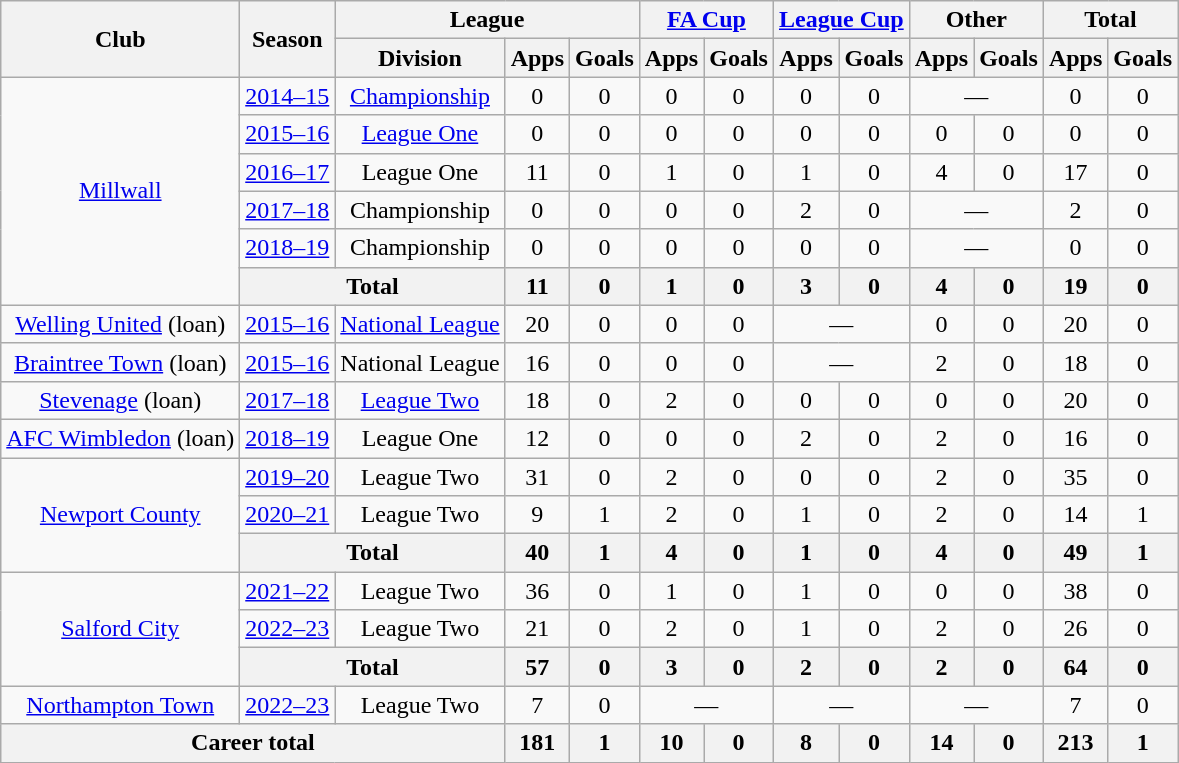<table class=wikitable style="text-align: center">
<tr>
<th rowspan=2>Club</th>
<th rowspan=2>Season</th>
<th colspan=3>League</th>
<th colspan=2><a href='#'>FA Cup</a></th>
<th colspan=2><a href='#'>League Cup</a></th>
<th colspan=2>Other</th>
<th colspan=2>Total</th>
</tr>
<tr>
<th>Division</th>
<th>Apps</th>
<th>Goals</th>
<th>Apps</th>
<th>Goals</th>
<th>Apps</th>
<th>Goals</th>
<th>Apps</th>
<th>Goals</th>
<th>Apps</th>
<th>Goals</th>
</tr>
<tr>
<td rowspan=6><a href='#'>Millwall</a></td>
<td><a href='#'>2014–15</a></td>
<td><a href='#'>Championship</a></td>
<td>0</td>
<td>0</td>
<td>0</td>
<td>0</td>
<td>0</td>
<td>0</td>
<td colspan=2>—</td>
<td>0</td>
<td>0</td>
</tr>
<tr>
<td><a href='#'>2015–16</a></td>
<td><a href='#'>League One</a></td>
<td>0</td>
<td>0</td>
<td>0</td>
<td>0</td>
<td>0</td>
<td>0</td>
<td>0</td>
<td>0</td>
<td>0</td>
<td>0</td>
</tr>
<tr>
<td><a href='#'>2016–17</a></td>
<td>League One</td>
<td>11</td>
<td>0</td>
<td>1</td>
<td>0</td>
<td>1</td>
<td>0</td>
<td>4</td>
<td>0</td>
<td>17</td>
<td>0</td>
</tr>
<tr>
<td><a href='#'>2017–18</a></td>
<td>Championship</td>
<td>0</td>
<td>0</td>
<td>0</td>
<td>0</td>
<td>2</td>
<td>0</td>
<td colspan=2>—</td>
<td>2</td>
<td>0</td>
</tr>
<tr>
<td><a href='#'>2018–19</a></td>
<td>Championship</td>
<td>0</td>
<td>0</td>
<td>0</td>
<td>0</td>
<td>0</td>
<td>0</td>
<td colspan=2>—</td>
<td>0</td>
<td>0</td>
</tr>
<tr>
<th colspan=2>Total</th>
<th>11</th>
<th>0</th>
<th>1</th>
<th>0</th>
<th>3</th>
<th>0</th>
<th>4</th>
<th>0</th>
<th>19</th>
<th>0</th>
</tr>
<tr>
<td><a href='#'>Welling United</a> (loan)</td>
<td><a href='#'>2015–16</a></td>
<td><a href='#'>National League</a></td>
<td>20</td>
<td>0</td>
<td>0</td>
<td>0</td>
<td colspan=2>—</td>
<td>0</td>
<td>0</td>
<td>20</td>
<td>0</td>
</tr>
<tr>
<td><a href='#'>Braintree Town</a> (loan)</td>
<td><a href='#'>2015–16</a></td>
<td>National League</td>
<td>16</td>
<td>0</td>
<td>0</td>
<td>0</td>
<td colspan=2>—</td>
<td>2</td>
<td>0</td>
<td>18</td>
<td>0</td>
</tr>
<tr>
<td><a href='#'>Stevenage</a> (loan)</td>
<td><a href='#'>2017–18</a></td>
<td><a href='#'>League Two</a></td>
<td>18</td>
<td>0</td>
<td>2</td>
<td>0</td>
<td>0</td>
<td>0</td>
<td>0</td>
<td>0</td>
<td>20</td>
<td>0</td>
</tr>
<tr>
<td><a href='#'>AFC Wimbledon</a> (loan)</td>
<td><a href='#'>2018–19</a></td>
<td>League One</td>
<td>12</td>
<td>0</td>
<td>0</td>
<td>0</td>
<td>2</td>
<td>0</td>
<td>2</td>
<td>0</td>
<td>16</td>
<td>0</td>
</tr>
<tr>
<td rowspan=3><a href='#'>Newport County</a></td>
<td><a href='#'>2019–20</a></td>
<td>League Two</td>
<td>31</td>
<td>0</td>
<td>2</td>
<td>0</td>
<td>0</td>
<td>0</td>
<td>2</td>
<td>0</td>
<td>35</td>
<td>0</td>
</tr>
<tr>
<td><a href='#'>2020–21</a></td>
<td>League Two</td>
<td>9</td>
<td>1</td>
<td>2</td>
<td>0</td>
<td>1</td>
<td>0</td>
<td>2</td>
<td>0</td>
<td>14</td>
<td>1</td>
</tr>
<tr>
<th colspan=2>Total</th>
<th>40</th>
<th>1</th>
<th>4</th>
<th>0</th>
<th>1</th>
<th>0</th>
<th>4</th>
<th>0</th>
<th>49</th>
<th>1</th>
</tr>
<tr>
<td rowspan="3"><a href='#'>Salford City</a></td>
<td><a href='#'>2021–22</a></td>
<td>League Two</td>
<td>36</td>
<td>0</td>
<td>1</td>
<td>0</td>
<td>1</td>
<td>0</td>
<td>0</td>
<td>0</td>
<td>38</td>
<td>0</td>
</tr>
<tr>
<td><a href='#'>2022–23</a></td>
<td>League Two</td>
<td>21</td>
<td>0</td>
<td>2</td>
<td>0</td>
<td>1</td>
<td>0</td>
<td>2</td>
<td>0</td>
<td>26</td>
<td>0</td>
</tr>
<tr>
<th colspan="2">Total</th>
<th>57</th>
<th>0</th>
<th>3</th>
<th>0</th>
<th>2</th>
<th>0</th>
<th>2</th>
<th>0</th>
<th>64</th>
<th>0</th>
</tr>
<tr>
<td><a href='#'>Northampton Town</a></td>
<td><a href='#'>2022–23</a></td>
<td>League Two</td>
<td>7</td>
<td>0</td>
<td colspan=2>—</td>
<td colspan=2>—</td>
<td colspan=2>—</td>
<td>7</td>
<td>0</td>
</tr>
<tr>
<th colspan="3">Career total</th>
<th>181</th>
<th>1</th>
<th>10</th>
<th>0</th>
<th>8</th>
<th>0</th>
<th>14</th>
<th>0</th>
<th>213</th>
<th>1</th>
</tr>
</table>
